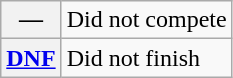<table class="wikitable">
<tr>
<th scope="row">—</th>
<td>Did not compete</td>
</tr>
<tr>
<th scope="row"><a href='#'>DNF</a></th>
<td>Did not finish</td>
</tr>
</table>
